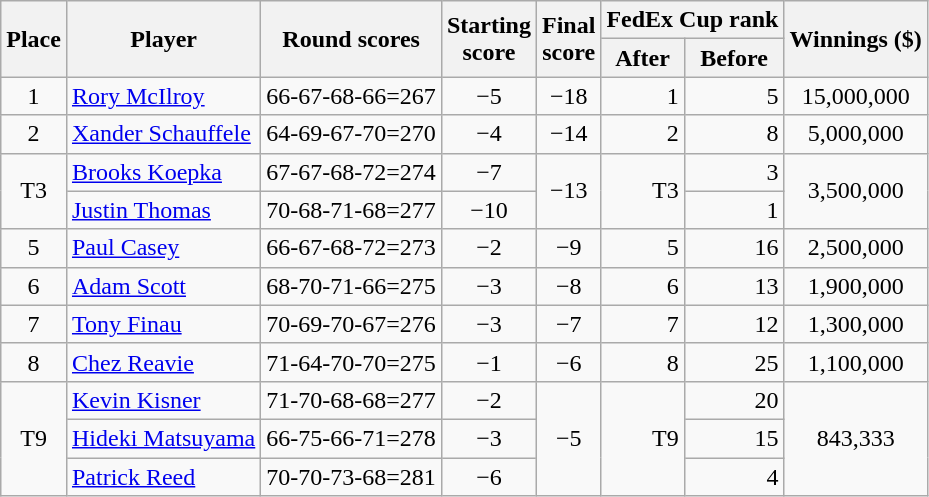<table class=wikitable>
<tr>
<th rowspan=2>Place</th>
<th rowspan=2>Player</th>
<th rowspan=2>Round scores</th>
<th rowspan=2>Starting<br>score</th>
<th rowspan=2>Final<br>score</th>
<th colspan=2>FedEx Cup rank</th>
<th rowspan=2>Winnings ($)</th>
</tr>
<tr>
<th>After</th>
<th>Before</th>
</tr>
<tr>
<td align=center>1</td>
<td> <a href='#'>Rory McIlroy</a></td>
<td>66-67-68-66=267</td>
<td align=center>−5</td>
<td align=center>−18</td>
<td align=right>1</td>
<td align=right>5</td>
<td align=center>15,000,000</td>
</tr>
<tr>
<td align=center>2</td>
<td> <a href='#'>Xander Schauffele</a></td>
<td>64-69-67-70=270</td>
<td align=center>−4</td>
<td align=center>−14</td>
<td align=right>2</td>
<td align=right>8</td>
<td align=center>5,000,000</td>
</tr>
<tr>
<td align=center rowspan=2>T3</td>
<td> <a href='#'>Brooks Koepka</a></td>
<td>67-67-68-72=274</td>
<td align=center>−7</td>
<td align=center rowspan=2>−13</td>
<td rowspan=2 align=right>T3</td>
<td align=right>3</td>
<td align=center rowspan=2>3,500,000</td>
</tr>
<tr>
<td> <a href='#'>Justin Thomas</a></td>
<td>70-68-71-68=277</td>
<td align=center>−10</td>
<td align=right>1</td>
</tr>
<tr>
<td align=center>5</td>
<td> <a href='#'>Paul Casey</a></td>
<td>66-67-68-72=273</td>
<td align=center>−2</td>
<td align=center>−9</td>
<td align=right>5</td>
<td align=right>16</td>
<td align=center>2,500,000</td>
</tr>
<tr>
<td align=center>6</td>
<td> <a href='#'>Adam Scott</a></td>
<td>68-70-71-66=275</td>
<td align=center>−3</td>
<td align=center>−8</td>
<td align=right>6</td>
<td align=right>13</td>
<td align=center>1,900,000</td>
</tr>
<tr>
<td align=center>7</td>
<td> <a href='#'>Tony Finau</a></td>
<td>70-69-70-67=276</td>
<td align=center>−3</td>
<td align=center>−7</td>
<td align=right>7</td>
<td align=right>12</td>
<td align=center>1,300,000</td>
</tr>
<tr>
<td align=center>8</td>
<td> <a href='#'>Chez Reavie</a></td>
<td>71-64-70-70=275</td>
<td align=center>−1</td>
<td align=center>−6</td>
<td align=right>8</td>
<td align=right>25</td>
<td align=center>1,100,000</td>
</tr>
<tr>
<td align=center rowspan=3>T9</td>
<td> <a href='#'>Kevin Kisner</a></td>
<td>71-70-68-68=277</td>
<td align=center>−2</td>
<td align=center rowspan=3>−5</td>
<td rowspan=3 align=right>T9</td>
<td align=right>20</td>
<td align=center rowspan=3>843,333</td>
</tr>
<tr>
<td> <a href='#'>Hideki Matsuyama</a></td>
<td>66-75-66-71=278</td>
<td align=center>−3</td>
<td align=right>15</td>
</tr>
<tr>
<td> <a href='#'>Patrick Reed</a></td>
<td>70-70-73-68=281</td>
<td align=center>−6</td>
<td align=right>4</td>
</tr>
</table>
